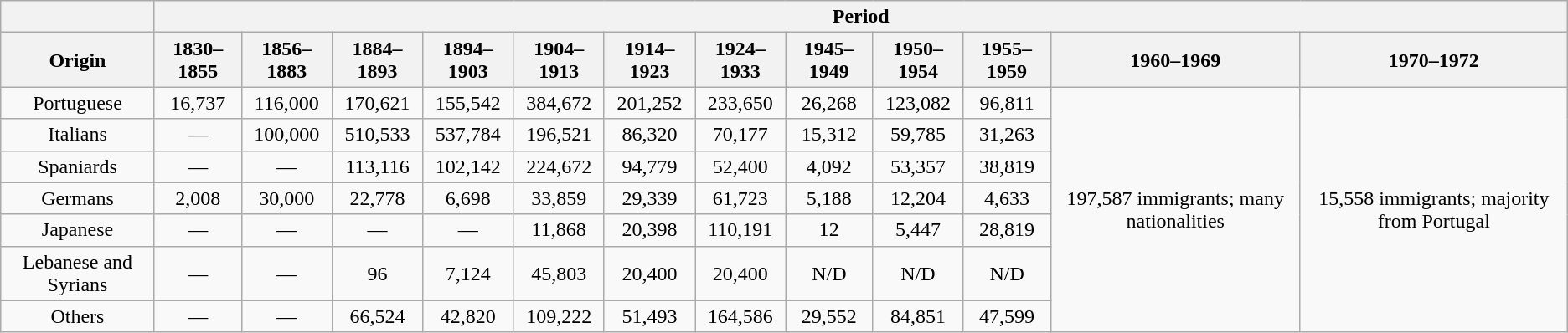<table class="wikitable">
<tr>
<th></th>
<th colspan="12">Period</th>
</tr>
<tr>
<th>Origin</th>
<th>1830–1855</th>
<th>1856–1883</th>
<th>1884–1893</th>
<th>1894–1903</th>
<th>1904–1913</th>
<th>1914–1923</th>
<th>1924–1933</th>
<th>1945–1949</th>
<th>1950–1954</th>
<th>1955–1959</th>
<th>1960–1969</th>
<th>1970–1972</th>
</tr>
<tr align="center">
<td> Portuguese</td>
<td>16,737</td>
<td>116,000</td>
<td>170,621</td>
<td>155,542</td>
<td>384,672</td>
<td>201,252</td>
<td>233,650</td>
<td>26,268</td>
<td>123,082</td>
<td>96,811</td>
<td rowspan="7">197,587 immigrants; many nationalities</td>
<td rowspan="7">15,558 immigrants; majority from Portugal</td>
</tr>
<tr align="center">
<td> Italians</td>
<td align="center">—</td>
<td>100,000</td>
<td>510,533</td>
<td>537,784</td>
<td>196,521</td>
<td>86,320</td>
<td>70,177</td>
<td>15,312</td>
<td>59,785</td>
<td>31,263</td>
</tr>
<tr align="center">
<td> Spaniards</td>
<td align="center">—</td>
<td align="center">—</td>
<td>113,116</td>
<td>102,142</td>
<td>224,672</td>
<td>94,779</td>
<td>52,400</td>
<td>4,092</td>
<td>53,357</td>
<td>38,819</td>
</tr>
<tr align="center">
<td> Germans</td>
<td>2,008</td>
<td>30,000</td>
<td>22,778</td>
<td>6,698</td>
<td>33,859</td>
<td>29,339</td>
<td>61,723</td>
<td>5,188</td>
<td>12,204</td>
<td>4,633</td>
</tr>
<tr align="center">
<td> Japanese</td>
<td align="center">—</td>
<td align="center">—</td>
<td align="center">—</td>
<td align="center">—</td>
<td>11,868</td>
<td>20,398</td>
<td>110,191</td>
<td>12</td>
<td>5,447</td>
<td>28,819</td>
</tr>
<tr align="center">
<td> Lebanese and Syrians</td>
<td align="center">—</td>
<td align="center">—</td>
<td>96</td>
<td>7,124</td>
<td>45,803</td>
<td>20,400</td>
<td>20,400</td>
<td>N/D</td>
<td>N/D</td>
<td>N/D</td>
</tr>
<tr align="center">
<td>Others</td>
<td align="center">—</td>
<td align="center">—</td>
<td>66,524</td>
<td>42,820</td>
<td>109,222</td>
<td>51,493</td>
<td>164,586</td>
<td>29,552</td>
<td>84,851</td>
<td>47,599</td>
</tr>
</table>
